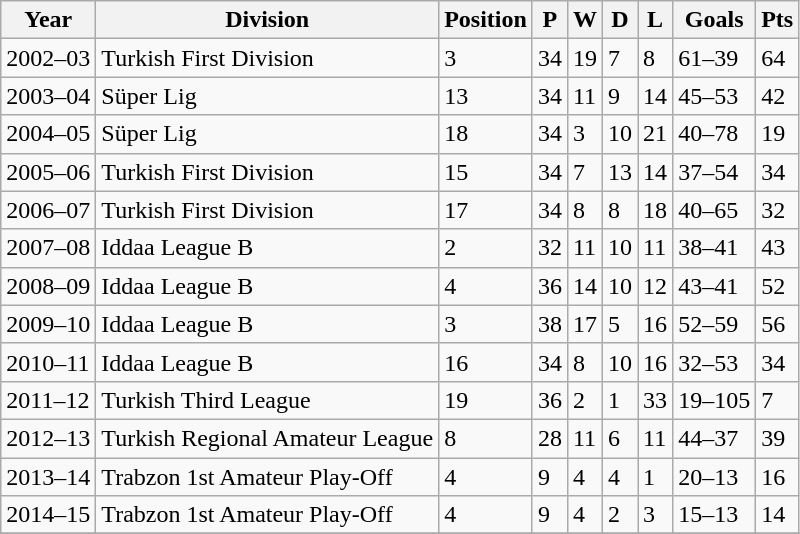<table class="wikitable">
<tr>
<th>Year</th>
<th>Division</th>
<th>Position</th>
<th>P</th>
<th>W</th>
<th>D</th>
<th>L</th>
<th>Goals</th>
<th>Pts</th>
</tr>
<tr>
<td>2002–03</td>
<td Turk Telekom League A>Turkish First Division</td>
<td>3</td>
<td>34</td>
<td>19</td>
<td>7</td>
<td>8</td>
<td>61–39</td>
<td>64</td>
</tr>
<tr>
<td>2003–04</td>
<td>Süper Lig</td>
<td>13</td>
<td>34</td>
<td>11</td>
<td>9</td>
<td>14</td>
<td>45–53</td>
<td>42</td>
</tr>
<tr>
<td>2004–05</td>
<td>Süper Lig</td>
<td>18</td>
<td>34</td>
<td>3</td>
<td>10</td>
<td>21</td>
<td>40–78</td>
<td>19</td>
</tr>
<tr>
<td>2005–06</td>
<td Turk Telekom League A>Turkish First Division</td>
<td>15</td>
<td>34</td>
<td>7</td>
<td>13</td>
<td>14</td>
<td>37–54</td>
<td>34</td>
</tr>
<tr>
<td>2006–07</td>
<td Turk Telekom League A>Turkish First Division</td>
<td>17</td>
<td>34</td>
<td>8</td>
<td>8</td>
<td>18</td>
<td>40–65</td>
<td>32</td>
</tr>
<tr>
<td>2007–08</td>
<td Turkish Second League Category B>Iddaa League B</td>
<td>2</td>
<td>32</td>
<td>11</td>
<td>10</td>
<td>11</td>
<td>38–41</td>
<td>43</td>
</tr>
<tr>
<td>2008–09</td>
<td Turkish Second League Category B>Iddaa League B</td>
<td>4</td>
<td>36</td>
<td>14</td>
<td>10</td>
<td>12</td>
<td>43–41</td>
<td>52</td>
</tr>
<tr>
<td>2009–10</td>
<td Turkish Second League Category B>Iddaa League B</td>
<td>3</td>
<td>38</td>
<td>17</td>
<td>5</td>
<td>16</td>
<td>52–59</td>
<td>56</td>
</tr>
<tr>
<td>2010–11</td>
<td Turkish Second League>Iddaa League B</td>
<td>16</td>
<td>34</td>
<td>8</td>
<td>10</td>
<td>16</td>
<td>32–53</td>
<td>34</td>
</tr>
<tr>
<td>2011–12</td>
<td>Turkish Third League</td>
<td>19</td>
<td>36</td>
<td>2</td>
<td>1</td>
<td>33</td>
<td>19–105</td>
<td>7</td>
</tr>
<tr>
<td>2012–13</td>
<td>Turkish Regional Amateur League</td>
<td>8</td>
<td>28</td>
<td>11</td>
<td>6</td>
<td>11</td>
<td>44–37</td>
<td>39</td>
</tr>
<tr>
<td>2013–14</td>
<td>Trabzon 1st Amateur Play-Off</td>
<td>4</td>
<td>9</td>
<td>4</td>
<td>4</td>
<td>1</td>
<td>20–13</td>
<td>16</td>
</tr>
<tr>
<td>2014–15</td>
<td>Trabzon 1st Amateur Play-Off</td>
<td>4</td>
<td>9</td>
<td>4</td>
<td>2</td>
<td>3</td>
<td>15–13</td>
<td>14</td>
</tr>
<tr>
</tr>
</table>
